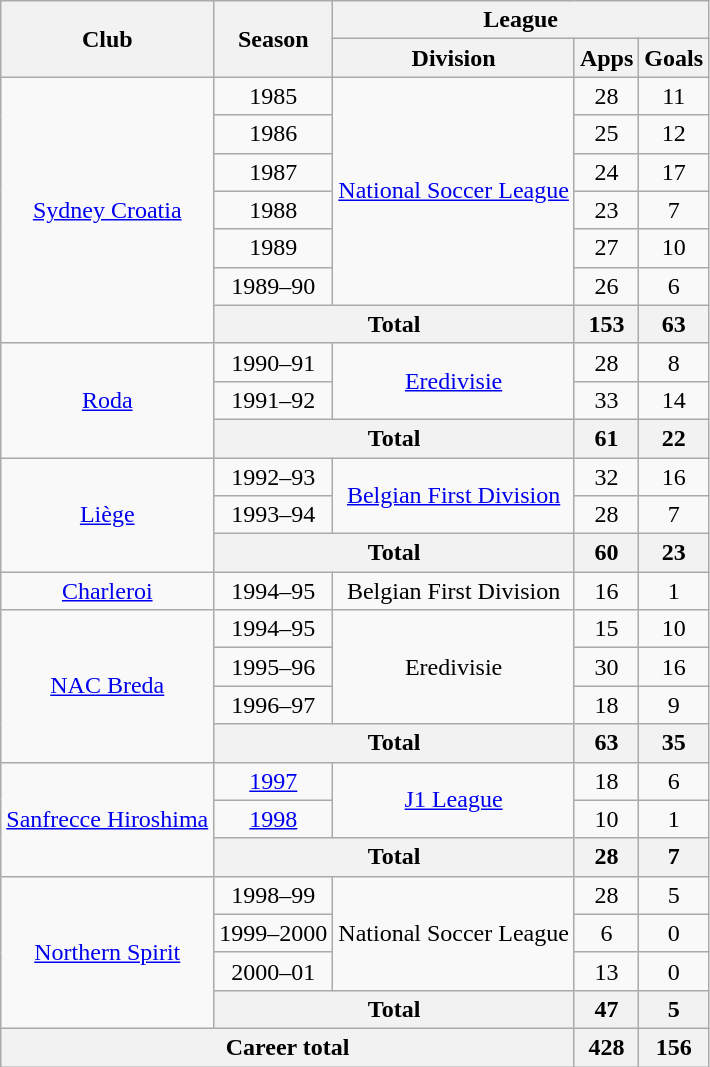<table class="wikitable" style="text-align:center">
<tr>
<th rowspan="2">Club</th>
<th rowspan="2">Season</th>
<th colspan="3">League</th>
</tr>
<tr>
<th>Division</th>
<th>Apps</th>
<th>Goals</th>
</tr>
<tr>
<td rowspan="7"><a href='#'>Sydney Croatia</a></td>
<td>1985</td>
<td rowspan="6"><a href='#'>National Soccer League</a></td>
<td>28</td>
<td>11</td>
</tr>
<tr>
<td>1986</td>
<td>25</td>
<td>12</td>
</tr>
<tr>
<td>1987</td>
<td>24</td>
<td>17</td>
</tr>
<tr>
<td>1988</td>
<td>23</td>
<td>7</td>
</tr>
<tr>
<td>1989</td>
<td>27</td>
<td>10</td>
</tr>
<tr>
<td>1989–90</td>
<td>26</td>
<td>6</td>
</tr>
<tr>
<th colspan="2">Total</th>
<th>153</th>
<th>63</th>
</tr>
<tr>
<td rowspan="3"><a href='#'>Roda</a></td>
<td>1990–91</td>
<td rowspan="2"><a href='#'>Eredivisie</a></td>
<td>28</td>
<td>8</td>
</tr>
<tr>
<td>1991–92</td>
<td>33</td>
<td>14</td>
</tr>
<tr>
<th colspan="2">Total</th>
<th>61</th>
<th>22</th>
</tr>
<tr>
<td rowspan="3"><a href='#'>Liège</a></td>
<td>1992–93</td>
<td rowspan="2"><a href='#'>Belgian First Division</a></td>
<td>32</td>
<td>16</td>
</tr>
<tr>
<td>1993–94</td>
<td>28</td>
<td>7</td>
</tr>
<tr>
<th colspan="2">Total</th>
<th>60</th>
<th>23</th>
</tr>
<tr>
<td><a href='#'>Charleroi</a></td>
<td>1994–95</td>
<td>Belgian First Division</td>
<td>16</td>
<td>1</td>
</tr>
<tr>
<td rowspan="4"><a href='#'>NAC Breda</a></td>
<td>1994–95</td>
<td rowspan="3">Eredivisie</td>
<td>15</td>
<td>10</td>
</tr>
<tr>
<td>1995–96</td>
<td>30</td>
<td>16</td>
</tr>
<tr>
<td>1996–97</td>
<td>18</td>
<td>9</td>
</tr>
<tr>
<th colspan="2">Total</th>
<th>63</th>
<th>35</th>
</tr>
<tr>
<td rowspan="3"><a href='#'>Sanfrecce Hiroshima</a></td>
<td><a href='#'>1997</a></td>
<td rowspan="2"><a href='#'>J1 League</a></td>
<td>18</td>
<td>6</td>
</tr>
<tr>
<td><a href='#'>1998</a></td>
<td>10</td>
<td>1</td>
</tr>
<tr>
<th colspan="2">Total</th>
<th>28</th>
<th>7</th>
</tr>
<tr>
<td rowspan="4"><a href='#'>Northern Spirit</a></td>
<td>1998–99</td>
<td rowspan="3">National Soccer League</td>
<td>28</td>
<td>5</td>
</tr>
<tr>
<td>1999–2000</td>
<td>6</td>
<td>0</td>
</tr>
<tr>
<td>2000–01</td>
<td>13</td>
<td>0</td>
</tr>
<tr>
<th colspan="2">Total</th>
<th>47</th>
<th>5</th>
</tr>
<tr>
<th colspan="3">Career total</th>
<th>428</th>
<th>156</th>
</tr>
</table>
